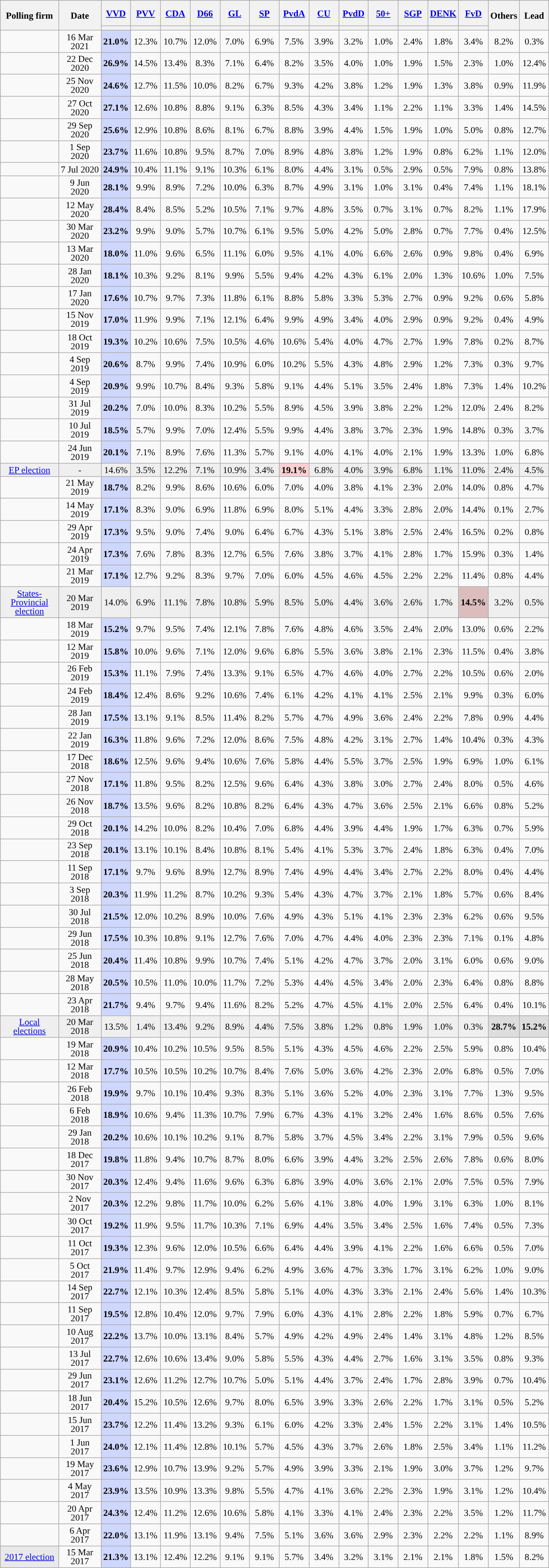<table class="wikitable sortable mw-datatable" style="text-align:center;font-size:90%;line-height:14px;">
<tr style="height:40px;">
<th style="width:85px;" rowspan="2">Polling firm</th>
<th style="width:60px;" rowspan="2">Date</th>
<th class="unsortable" style="width:40px;"><a href='#'>VVD</a></th>
<th class="unsortable" style="width:40px;"><a href='#'>PVV</a></th>
<th class="unsortable" style="width:40px;"><a href='#'>CDA</a></th>
<th class="unsortable" style="width:40px;"><a href='#'>D66</a></th>
<th class="unsortable" style="width:40px;"><a href='#'>GL</a></th>
<th class="unsortable" style="width:40px;"><a href='#'>SP</a></th>
<th class="unsortable" style="width:40px;"><a href='#'>PvdA</a></th>
<th class="unsortable" style="width:40px;"><a href='#'>CU</a></th>
<th class="unsortable" style="width:40px;"><a href='#'>PvdD</a></th>
<th class="unsortable" style="width:40px;"><a href='#'>50+</a></th>
<th class="unsortable" style="width:40px;"><a href='#'>SGP</a></th>
<th class="unsortable" style="width:40px;"><a href='#'>DENK</a></th>
<th class="unsortable" style="width:40px;"><a href='#'>FvD</a></th>
<th class="unsortable" style="width:40px;" rowspan="2">Others</th>
<th style="width:30px;" rowspan="2">Lead</th>
</tr>
<tr>
<th style="background:"></th>
<th style="background:"></th>
<th style="background:"></th>
<th style="background:"></th>
<th style="background:"></th>
<th style="background:"></th>
<th style="background:"></th>
<th style="background:"></th>
<th style="background:"></th>
<th style="background:"></th>
<th style="background:"></th>
<th style="background:"></th>
<th style="background:"></th>
</tr>
<tr>
<td></td>
<td>16 Mar 2021</td>
<td style="background:#CED7FD;"><strong>21.0%</strong></td>
<td>12.3%</td>
<td>10.7%</td>
<td>12.0%</td>
<td>7.0%</td>
<td>6.9%</td>
<td>7.5%</td>
<td>3.9%</td>
<td>3.2%</td>
<td>1.0%</td>
<td>2.4%</td>
<td>1.8%</td>
<td>3.4%</td>
<td>8.2%</td>
<td style="background:">0.3%</td>
</tr>
<tr>
<td></td>
<td>22 Dec 2020</td>
<td style="background:#CED7FD;"><strong>26.9%</strong></td>
<td>14.5%</td>
<td>13.4%</td>
<td>8.3%</td>
<td>7.1%</td>
<td>6.4%</td>
<td>8.2%</td>
<td>3.5%</td>
<td>4.0%</td>
<td>1.0%</td>
<td>1.9%</td>
<td>1.5%</td>
<td>2.3%</td>
<td>1.0%</td>
<td style="background:">12.4%</td>
</tr>
<tr>
<td></td>
<td>25 Nov 2020</td>
<td style="background:#CED7FD;"><strong>24.6%</strong></td>
<td>12.7%</td>
<td>11.5%</td>
<td>10.0%</td>
<td>8.2%</td>
<td>6.7%</td>
<td>9.3%</td>
<td>4.2%</td>
<td>3.8%</td>
<td>1.2%</td>
<td>1.9%</td>
<td>1.3%</td>
<td>3.8%</td>
<td>0.9%</td>
<td style="background:">11.9%</td>
</tr>
<tr>
<td></td>
<td>27 Oct 2020</td>
<td style="background:#CED7FD;"><strong>27.1%</strong></td>
<td>12.6%</td>
<td>10.8%</td>
<td>8.8%</td>
<td>9.1%</td>
<td>6.3%</td>
<td>8.5%</td>
<td>4.3%</td>
<td>3.4%</td>
<td>1.1%</td>
<td>2.2%</td>
<td>1.1%</td>
<td>3.3%</td>
<td>1.4%</td>
<td style="background:">14.5%</td>
</tr>
<tr>
<td></td>
<td>29 Sep 2020</td>
<td style="background:#CED7FD;"><strong>25.6%</strong></td>
<td>12.9%</td>
<td>10.8%</td>
<td>8.6%</td>
<td>8.1%</td>
<td>6.7%</td>
<td>8.8%</td>
<td>3.9%</td>
<td>4.4%</td>
<td>1.5%</td>
<td>1.9%</td>
<td>1.0%</td>
<td>5.0%</td>
<td>0.8%</td>
<td style="background:">12.7%</td>
</tr>
<tr>
<td></td>
<td>1 Sep 2020</td>
<td style="background:#CED7FD;"><strong>23.7%</strong></td>
<td>11.6%</td>
<td>10.8%</td>
<td>9.5%</td>
<td>8.7%</td>
<td>7.0%</td>
<td>8.9%</td>
<td>4.8%</td>
<td>3.8%</td>
<td>1.2%</td>
<td>1.9%</td>
<td>0.8%</td>
<td>6.2%</td>
<td>1.1%</td>
<td style="background:">12.0%</td>
</tr>
<tr>
<td></td>
<td>7 Jul 2020</td>
<td style="background:#CED7FD;"><strong>24.9%</strong></td>
<td>10.4%</td>
<td>11.1%</td>
<td>9.1%</td>
<td>10.3%</td>
<td>6.1%</td>
<td>8.0%</td>
<td>4.4%</td>
<td>3.1%</td>
<td>0.5%</td>
<td>2.9%</td>
<td>0.5%</td>
<td>7.9%</td>
<td>0.8%</td>
<td style="background:">13.8%</td>
</tr>
<tr>
<td></td>
<td>9 Jun 2020</td>
<td style="background:#CED7FD;"><strong>28.1%</strong></td>
<td>9.9%</td>
<td>8.9%</td>
<td>7.2%</td>
<td>10.0%</td>
<td>6.3%</td>
<td>8.7%</td>
<td>4.9%</td>
<td>3.1%</td>
<td>1.0%</td>
<td>3.1%</td>
<td>0.4%</td>
<td>7.4%</td>
<td>1.1%</td>
<td style="background:">18.1%</td>
</tr>
<tr>
<td></td>
<td>12 May 2020</td>
<td style="background:#CED7FD;"><strong>28.4%</strong></td>
<td>8.4%</td>
<td>8.5%</td>
<td>5.2%</td>
<td>10.5%</td>
<td>7.1%</td>
<td>9.7%</td>
<td>4.8%</td>
<td>3.5%</td>
<td>0.7%</td>
<td>3.1%</td>
<td>0.7%</td>
<td>8.2%</td>
<td>1.1%</td>
<td style="background:">17.9%</td>
</tr>
<tr>
<td></td>
<td>30 Mar 2020</td>
<td style="background:#CED7FD;"><strong>23.2%</strong></td>
<td>9.9%</td>
<td>9.0%</td>
<td>5.7%</td>
<td>10.7%</td>
<td>6.1%</td>
<td>9.5%</td>
<td>5.0%</td>
<td>4.2%</td>
<td>5.0%</td>
<td>2.8%</td>
<td>0.7%</td>
<td>7.7%</td>
<td>0.4%</td>
<td style="background:">12.5%</td>
</tr>
<tr>
<td></td>
<td>13 Mar 2020</td>
<td style="background:#CED7FD;"><strong>18.0%</strong></td>
<td>11.0%</td>
<td>9.6%</td>
<td>6.5%</td>
<td>11.1%</td>
<td>6.0%</td>
<td>9.5%</td>
<td>4.1%</td>
<td>4.0%</td>
<td>6.6%</td>
<td>2.6%</td>
<td>0.9%</td>
<td>9.8%</td>
<td>0.4%</td>
<td style="background:">6.9%</td>
</tr>
<tr>
<td></td>
<td>28 Jan 2020</td>
<td style="background:#CED7FD;"><strong>18.1%</strong></td>
<td>10.3%</td>
<td>9.2%</td>
<td>8.1%</td>
<td>9.9%</td>
<td>5.5%</td>
<td>9.4%</td>
<td>4.2%</td>
<td>4.3%</td>
<td>6.1%</td>
<td>2.0%</td>
<td>1.3%</td>
<td>10.6%</td>
<td>1.0%</td>
<td style="background:">7.5%</td>
</tr>
<tr>
<td></td>
<td>17 Jan 2020</td>
<td style="background:#CED7FD;"><strong>17.6%</strong></td>
<td>10.7%</td>
<td>9.7%</td>
<td>7.3%</td>
<td>11.8%</td>
<td>6.1%</td>
<td>8.8%</td>
<td>5.8%</td>
<td>3.3%</td>
<td>5.3%</td>
<td>2.7%</td>
<td>0.9%</td>
<td>9.2%</td>
<td>0.6%</td>
<td style="background:">5.8%</td>
</tr>
<tr>
<td></td>
<td>15 Nov 2019</td>
<td style="background:#CED7FD;"><strong>17.0%</strong></td>
<td>11.9%</td>
<td>9.9%</td>
<td>7.1%</td>
<td>12.1%</td>
<td>6.4%</td>
<td>9.9%</td>
<td>4.9%</td>
<td>3.4%</td>
<td>4.0%</td>
<td>2.9%</td>
<td>0.9%</td>
<td>9.2%</td>
<td>0.4%</td>
<td style="background:">4.9%</td>
</tr>
<tr>
<td></td>
<td>18 Oct 2019</td>
<td style="background:#CED7FD;"><strong>19.3%</strong></td>
<td>10.2%</td>
<td>10.6%</td>
<td>7.5%</td>
<td>10.5%</td>
<td>4.6%</td>
<td>10.6%</td>
<td>5.4%</td>
<td>4.0%</td>
<td>4.7%</td>
<td>2.7%</td>
<td>1.9%</td>
<td>7.8%</td>
<td>0.2%</td>
<td style="background:">8.7%</td>
</tr>
<tr>
<td></td>
<td>4 Sep 2019</td>
<td style="background:#CED7FD;"><strong>20.6%</strong></td>
<td>8.7%</td>
<td>9.9%</td>
<td>7.4%</td>
<td>10.9%</td>
<td>6.0%</td>
<td>10.2%</td>
<td>5.5%</td>
<td>4.3%</td>
<td>4.8%</td>
<td>2.9%</td>
<td>1.2%</td>
<td>7.3%</td>
<td>0.3%</td>
<td style="background:">9.7%</td>
</tr>
<tr>
<td></td>
<td>4 Sep 2019</td>
<td style="background:#CED7FD;"><strong>20.9%</strong></td>
<td>9.9%</td>
<td>10.7%</td>
<td>8.4%</td>
<td>9.3%</td>
<td>5.8%</td>
<td>9.1%</td>
<td>4.4%</td>
<td>5.1%</td>
<td>3.5%</td>
<td>2.4%</td>
<td>1.8%</td>
<td>7.3%</td>
<td>1.4%</td>
<td style="background:">10.2%</td>
</tr>
<tr>
<td></td>
<td>31 Jul 2019</td>
<td style="background:#CED7FD;"><strong>20.2%</strong></td>
<td>7.0%</td>
<td>10.0%</td>
<td>8.3%</td>
<td>10.2%</td>
<td>5.5%</td>
<td>8.9%</td>
<td>4.5%</td>
<td>3.9%</td>
<td>3.8%</td>
<td>2.2%</td>
<td>1.2%</td>
<td>12.0%</td>
<td>2.4%</td>
<td style="background:">8.2%</td>
</tr>
<tr>
<td></td>
<td>10 Jul 2019</td>
<td style="background:#CED7FD;"><strong>18.5%</strong></td>
<td>5.7%</td>
<td>9.9%</td>
<td>7.0%</td>
<td>12.4%</td>
<td>5.5%</td>
<td>9.9%</td>
<td>4.4%</td>
<td>3.8%</td>
<td>3.7%</td>
<td>2.3%</td>
<td>1.9%</td>
<td>14.8%</td>
<td>0.3%</td>
<td style="background:">3.7%</td>
</tr>
<tr>
<td></td>
<td>24 Jun 2019</td>
<td style="background:#CED7FD;"><strong>20.1%</strong></td>
<td>7.1%</td>
<td>8.9%</td>
<td>7.6%</td>
<td>11.3%</td>
<td>5.7%</td>
<td>9.1%</td>
<td>4.0%</td>
<td>4.1%</td>
<td>4.0%</td>
<td>2.1%</td>
<td>1.9%</td>
<td>13.3%</td>
<td>1.0%</td>
<td style="background:">6.8%</td>
</tr>
<tr style="background:#EFEFEF">
<td><a href='#'>EP election</a></td>
<td>-</td>
<td>14.6%</td>
<td>3.5%</td>
<td>12.2%</td>
<td>7.1%</td>
<td>10.9%</td>
<td>3.4%</td>
<td style="background:#FBD0D2"><strong>19.1%</strong></td>
<td>6.8%</td>
<td>4.0%</td>
<td>3.9%</td>
<td>6.8%</td>
<td>1.1%</td>
<td>11.0%</td>
<td>2.4%</td>
<td style="background:">4.5%</td>
</tr>
<tr>
<td></td>
<td>21 May 2019</td>
<td style="background:#CED7FD;"><strong>18.7%</strong></td>
<td>8.2%</td>
<td>9.9%</td>
<td>8.6%</td>
<td>10.6%</td>
<td>6.0%</td>
<td>7.0%</td>
<td>4.0%</td>
<td>3.8%</td>
<td>4.1%</td>
<td>2.3%</td>
<td>2.0%</td>
<td>14.0%</td>
<td>0.8%</td>
<td style="background:">4.7%</td>
</tr>
<tr>
<td></td>
<td>14 May 2019</td>
<td style="background:#CED7FD;"><strong>17.1%</strong></td>
<td>8.3%</td>
<td>9.0%</td>
<td>6.9%</td>
<td>11.8%</td>
<td>6.9%</td>
<td>8.0%</td>
<td>5.1%</td>
<td>4.4%</td>
<td>3.3%</td>
<td>2.8%</td>
<td>2.0%</td>
<td>14.4%</td>
<td>0.1%</td>
<td style="background:">2.7%</td>
</tr>
<tr>
<td></td>
<td>29 Apr 2019</td>
<td style="background:#CED7FD;"><strong>17.3%</strong></td>
<td>9.5%</td>
<td>9.0%</td>
<td>7.4%</td>
<td>9.0%</td>
<td>6.4%</td>
<td>6.7%</td>
<td>4.3%</td>
<td>5.1%</td>
<td>3.8%</td>
<td>2.5%</td>
<td>2.4%</td>
<td>16.5%</td>
<td>0.2%</td>
<td style="background:">0.8%</td>
</tr>
<tr>
<td></td>
<td>24 Apr 2019</td>
<td style="background:#CED7FD;"><strong>17.3%</strong></td>
<td>7.6%</td>
<td>7.8%</td>
<td>8.3%</td>
<td>12.7%</td>
<td>6.5%</td>
<td>7.6%</td>
<td>3.8%</td>
<td>3.7%</td>
<td>4.1%</td>
<td>2.8%</td>
<td>1.7%</td>
<td>15.9%</td>
<td>0.3%</td>
<td style="background:">1.4%</td>
</tr>
<tr>
<td></td>
<td>21 Mar 2019</td>
<td style="background:#CED7FD;"><strong>17.1%</strong></td>
<td>12.7%</td>
<td>9.2%</td>
<td>8.3%</td>
<td>9.7%</td>
<td>7.0%</td>
<td>6.0%</td>
<td>4.5%</td>
<td>4.6%</td>
<td>4.5%</td>
<td>2.2%</td>
<td>2.2%</td>
<td>11.4%</td>
<td>0.8%</td>
<td style="background:">4.4%</td>
</tr>
<tr style="background:#EFEFEF">
<td><a href='#'>States-Provincial election</a></td>
<td>20 Mar 2019</td>
<td>14.0%</td>
<td>6.9%</td>
<td>11.1%</td>
<td>7.8%</td>
<td>10.8%</td>
<td>5.9%</td>
<td>8.5%</td>
<td>5.0%</td>
<td>4.4%</td>
<td>3.6%</td>
<td>2.6%</td>
<td>1.7%</td>
<td style="background:#DBBDBD;"><strong>14.5%</strong></td>
<td>3.2%</td>
<td style="background:">0.5%</td>
</tr>
<tr>
<td></td>
<td>18 Mar 2019</td>
<td style="background:#CED7FD;"><strong>15.2%</strong></td>
<td>9.7%</td>
<td>9.5%</td>
<td>7.4%</td>
<td>12.1%</td>
<td>7.8%</td>
<td>7.6%</td>
<td>4.8%</td>
<td>4.6%</td>
<td>3.5%</td>
<td>2.4%</td>
<td>2.0%</td>
<td>13.0%</td>
<td>0.6%</td>
<td style="background:">2.2%</td>
</tr>
<tr>
<td></td>
<td>12 Mar 2019</td>
<td style="background:#CED7FD;"><strong>15.8%</strong></td>
<td>10.0%</td>
<td>9.6%</td>
<td>7.1%</td>
<td>12.0%</td>
<td>9.6%</td>
<td>6.8%</td>
<td>5.5%</td>
<td>3.6%</td>
<td>3.8%</td>
<td>2.1%</td>
<td>2.3%</td>
<td>11.5%</td>
<td>0.4%</td>
<td style="background:">3.8%</td>
</tr>
<tr>
<td></td>
<td>26 Feb 2019</td>
<td style="background:#CED7FD;"><strong>15.3%</strong></td>
<td>11.1%</td>
<td>7.9%</td>
<td>7.4%</td>
<td>13.3%</td>
<td>9.1%</td>
<td>6.5%</td>
<td>4.7%</td>
<td>4.6%</td>
<td>4.0%</td>
<td>2.7%</td>
<td>2.2%</td>
<td>10.5%</td>
<td>0.6%</td>
<td style="background:">2.0%</td>
</tr>
<tr>
<td></td>
<td>24 Feb 2019</td>
<td style="background:#CED7FD;"><strong>18.4%</strong></td>
<td>12.4%</td>
<td>8.6%</td>
<td>9.2%</td>
<td>10.6%</td>
<td>7.4%</td>
<td>6.1%</td>
<td>4.2%</td>
<td>4.1%</td>
<td>4.1%</td>
<td>2.5%</td>
<td>2.1%</td>
<td>9.9%</td>
<td>0.3%</td>
<td style="background:">6.0%</td>
</tr>
<tr>
<td></td>
<td>28 Jan 2019</td>
<td style="background:#CED7FD;"><strong>17.5%</strong></td>
<td>13.1%</td>
<td>9.1%</td>
<td>8.5%</td>
<td>11.4%</td>
<td>8.2%</td>
<td>5.7%</td>
<td>4.7%</td>
<td>4.9%</td>
<td>3.6%</td>
<td>2.4%</td>
<td>2.2%</td>
<td>7.8%</td>
<td>0.9%</td>
<td style="background:">4.4%</td>
</tr>
<tr>
<td></td>
<td>22 Jan 2019</td>
<td style="background:#CED7FD;"><strong>16.3%</strong></td>
<td>11.8%</td>
<td>9.6%</td>
<td>7.2%</td>
<td>12.0%</td>
<td>8.6%</td>
<td>7.5%</td>
<td>4.8%</td>
<td>4.2%</td>
<td>3.1%</td>
<td>2.7%</td>
<td>1.4%</td>
<td>10.4%</td>
<td>0.3%</td>
<td style="background:">4.3%</td>
</tr>
<tr>
<td></td>
<td>17 Dec 2018</td>
<td style="background:#CED7FD;"><strong>18.6%</strong></td>
<td>12.5%</td>
<td>9.6%</td>
<td>9.4%</td>
<td>10.6%</td>
<td>7.6%</td>
<td>5.8%</td>
<td>4.4%</td>
<td>5.5%</td>
<td>3.7%</td>
<td>2.5%</td>
<td>1.9%</td>
<td>6.9%</td>
<td>1.0%</td>
<td style="background:">6.1%</td>
</tr>
<tr>
<td></td>
<td>27 Nov 2018</td>
<td style="background:#CED7FD;"><strong>17.1%</strong></td>
<td>11.8%</td>
<td>9.5%</td>
<td>8.2%</td>
<td>12.5%</td>
<td>9.6%</td>
<td>6.4%</td>
<td>4.3%</td>
<td>3.8%</td>
<td>3.0%</td>
<td>2.7%</td>
<td>2.4%</td>
<td>8.0%</td>
<td>0.5%</td>
<td style="background:">4.6%</td>
</tr>
<tr>
<td></td>
<td>26 Nov 2018</td>
<td style="background:#CED7FD;"><strong>18.7%</strong></td>
<td>13.5%</td>
<td>9.6%</td>
<td>8.2%</td>
<td>10.8%</td>
<td>8.2%</td>
<td>6.4%</td>
<td>4.3%</td>
<td>4.7%</td>
<td>3.6%</td>
<td>2.5%</td>
<td>2.1%</td>
<td>6.6%</td>
<td>0.8%</td>
<td style="background:">5.2%</td>
</tr>
<tr>
<td></td>
<td>29 Oct 2018</td>
<td style="background:#CED7FD;"><strong>20.1%</strong></td>
<td>14.2%</td>
<td>10.0%</td>
<td>8.2%</td>
<td>10.4%</td>
<td>7.0%</td>
<td>6.8%</td>
<td>4.4%</td>
<td>3.9%</td>
<td>4.4%</td>
<td>1.9%</td>
<td>1.7%</td>
<td>6.3%</td>
<td>0.7%</td>
<td style="background:">5.9%</td>
</tr>
<tr>
<td></td>
<td>23 Sep 2018</td>
<td style="background:#CED7FD;"><strong>20.1%</strong></td>
<td>13.1%</td>
<td>10.1%</td>
<td>8.4%</td>
<td>10.8%</td>
<td>8.1%</td>
<td>5.4%</td>
<td>4.1%</td>
<td>5.3%</td>
<td>3.7%</td>
<td>2.4%</td>
<td>1.8%</td>
<td>6.3%</td>
<td>0.4%</td>
<td style="background:">7.0%</td>
</tr>
<tr>
<td></td>
<td>11 Sep 2018</td>
<td style="background:#CED7FD;"><strong>17.1%</strong></td>
<td>9.7%</td>
<td>9.6%</td>
<td>8.9%</td>
<td>12.7%</td>
<td>8.9%</td>
<td>7.4%</td>
<td>4.9%</td>
<td>4.4%</td>
<td>3.4%</td>
<td>2.7%</td>
<td>2.2%</td>
<td>8.0%</td>
<td>0.4%</td>
<td style="background:">4.4%</td>
</tr>
<tr>
<td></td>
<td>3 Sep 2018</td>
<td style="background:#CED7FD;"><strong>20.3%</strong></td>
<td>11.9%</td>
<td>11.2%</td>
<td>8.7%</td>
<td>10.2%</td>
<td>9.3%</td>
<td>5.4%</td>
<td>4.3%</td>
<td>4.7%</td>
<td>3.7%</td>
<td>2.1%</td>
<td>1.8%</td>
<td>5.7%</td>
<td>0.6%</td>
<td style="background:">8.4%</td>
</tr>
<tr>
<td></td>
<td>30 Jul 2018</td>
<td style="background:#CED7FD;"><strong>21.5%</strong></td>
<td>12.0%</td>
<td>10.2%</td>
<td>8.9%</td>
<td>10.0%</td>
<td>7.6%</td>
<td>4.9%</td>
<td>4.3%</td>
<td>5.1%</td>
<td>4.1%</td>
<td>2.3%</td>
<td>2.3%</td>
<td>6.2%</td>
<td>0.6%</td>
<td style="background:">9.5%</td>
</tr>
<tr>
<td></td>
<td>29 Jun 2018</td>
<td style="background:#CED7FD;"><strong>17.5%</strong></td>
<td>10.3%</td>
<td>10.8%</td>
<td>9.1%</td>
<td>12.7%</td>
<td>7.6%</td>
<td>7.0%</td>
<td>4.7%</td>
<td>4.4%</td>
<td>4.0%</td>
<td>2.3%</td>
<td>2.3%</td>
<td>7.1%</td>
<td>0.1%</td>
<td style="background:">4.8%</td>
</tr>
<tr>
<td></td>
<td>25 Jun 2018</td>
<td style="background:#CED7FD;"><strong>20.4%</strong></td>
<td>11.4%</td>
<td>10.8%</td>
<td>9.9%</td>
<td>10.7%</td>
<td>7.4%</td>
<td>5.1%</td>
<td>4.2%</td>
<td>4.7%</td>
<td>3.7%</td>
<td>2.0%</td>
<td>3.1%</td>
<td>6.0%</td>
<td>0.6%</td>
<td style="background:">9.0%</td>
</tr>
<tr>
<td></td>
<td>28 May 2018</td>
<td style="background:#CED7FD;"><strong>20.5%</strong></td>
<td>10.5%</td>
<td>11.0%</td>
<td>10.0%</td>
<td>11.7%</td>
<td>7.2%</td>
<td>5.3%</td>
<td>4.4%</td>
<td>4.5%</td>
<td>3.4%</td>
<td>2.0%</td>
<td>2.3%</td>
<td>6.4%</td>
<td>0.8%</td>
<td style="background:">8.8%</td>
</tr>
<tr>
<td></td>
<td>23 Apr 2018</td>
<td style="background:#CED7FD;"><strong>21.7%</strong></td>
<td>9.4%</td>
<td>9.7%</td>
<td>9.4%</td>
<td>11.6%</td>
<td>8.2%</td>
<td>5.2%</td>
<td>4.7%</td>
<td>4.5%</td>
<td>4.1%</td>
<td>2.0%</td>
<td>2.5%</td>
<td>6.4%</td>
<td>0.4%</td>
<td style="background:">10.1%</td>
</tr>
<tr style="background:#EFEFEF">
<td><a href='#'>Local elections</a></td>
<td>20 Mar 2018</td>
<td>13.5%</td>
<td>1.4%</td>
<td>13.4%</td>
<td>9.2%</td>
<td>8.9%</td>
<td>4.4%</td>
<td>7.5%</td>
<td>3.8%</td>
<td>1.2%</td>
<td>0.8%</td>
<td>1.9%</td>
<td>1.0%</td>
<td>0.3%</td>
<td style="background:#DDDDDD;color:#000000;"><strong>28.7%</strong></td>
<td style="background:#DDDDDD;color:#000000;"><strong>15.2%</strong></td>
</tr>
<tr>
<td></td>
<td>19 Mar 2018</td>
<td style="background:#CED7FD;"><strong>20.9%</strong></td>
<td>10.4%</td>
<td>10.2%</td>
<td>10.5%</td>
<td>9.5%</td>
<td>8.5%</td>
<td>5.1%</td>
<td>4.3%</td>
<td>4.5%</td>
<td>4.6%</td>
<td>2.2%</td>
<td>2.5%</td>
<td>5.9%</td>
<td>0.8%</td>
<td style="background:">10.4%</td>
</tr>
<tr>
<td></td>
<td>12 Mar 2018</td>
<td style="background:#CED7FD;"><strong>17.7%</strong></td>
<td>10.5%</td>
<td>10.5%</td>
<td>10.2%</td>
<td>10.7%</td>
<td>8.4%</td>
<td>7.6%</td>
<td>5.0%</td>
<td>3.6%</td>
<td>4.2%</td>
<td>2.3%</td>
<td>2.0%</td>
<td>6.8%</td>
<td>0.5%</td>
<td style="background:">7.0%</td>
</tr>
<tr>
<td></td>
<td>26 Feb 2018</td>
<td style="background:#CED7FD;"><strong>19.9%</strong></td>
<td>9.7%</td>
<td>10.1%</td>
<td>10.4%</td>
<td>9.3%</td>
<td>8.3%</td>
<td>5.1%</td>
<td>3.6%</td>
<td>5.2%</td>
<td>4.0%</td>
<td>2.3%</td>
<td>3.1%</td>
<td>7.7%</td>
<td>1.3%</td>
<td style="background:">9.5%</td>
</tr>
<tr>
<td></td>
<td>6 Feb 2018</td>
<td style="background:#CED7FD;"><strong>18.9%</strong></td>
<td>10.6%</td>
<td>9.4%</td>
<td>11.3%</td>
<td>10.7%</td>
<td>7.9%</td>
<td>6.7%</td>
<td>4.3%</td>
<td>4.1%</td>
<td>3.2%</td>
<td>2.4%</td>
<td>1.6%</td>
<td>8.6%</td>
<td>0.5%</td>
<td style="background:">7.6%</td>
</tr>
<tr>
<td></td>
<td>29 Jan 2018</td>
<td style="background:#CED7FD;"><strong>20.2%</strong></td>
<td>10.6%</td>
<td>10.1%</td>
<td>10.2%</td>
<td>9.1%</td>
<td>8.7%</td>
<td>5.8%</td>
<td>3.7%</td>
<td>4.5%</td>
<td>3.4%</td>
<td>2.2%</td>
<td>3.1%</td>
<td>7.9%</td>
<td>0.5%</td>
<td style="background:">9.6%</td>
</tr>
<tr>
<td></td>
<td>18 Dec 2017</td>
<td style="background:#CED7FD;"><strong>19.8%</strong></td>
<td>11.8%</td>
<td>9.4%</td>
<td>10.7%</td>
<td>8.7%</td>
<td>8.0%</td>
<td>6.6%</td>
<td>3.9%</td>
<td>4.4%</td>
<td>3.2%</td>
<td>2.5%</td>
<td>2.6%</td>
<td>7.8%</td>
<td>0.6%</td>
<td style="background:">8.0%</td>
</tr>
<tr>
<td></td>
<td>30 Nov 2017</td>
<td style="background:#CED7FD;"><strong>20.3%</strong></td>
<td>12.4%</td>
<td>9.4%</td>
<td>11.6%</td>
<td>9.6%</td>
<td>6.3%</td>
<td>6.8%</td>
<td>3.9%</td>
<td>4.0%</td>
<td>3.6%</td>
<td>2.1%</td>
<td>2.0%</td>
<td>7.5%</td>
<td>0.5%</td>
<td style="background:">7.9%</td>
</tr>
<tr>
<td></td>
<td>2 Nov 2017</td>
<td style="background:#CED7FD;"><strong>20.3%</strong></td>
<td>12.2%</td>
<td>9.8%</td>
<td>11.7%</td>
<td>10.0%</td>
<td>6.2%</td>
<td>5.6%</td>
<td>4.1%</td>
<td>3.8%</td>
<td>4.0%</td>
<td>1.9%</td>
<td>3.1%</td>
<td>6.3%</td>
<td>1.0%</td>
<td style="background:">8.1%</td>
</tr>
<tr>
<td></td>
<td>30 Oct 2017</td>
<td style="background:#CED7FD;"><strong>19.2%</strong></td>
<td>11.9%</td>
<td>9.5%</td>
<td>11.7%</td>
<td>10.3%</td>
<td>7.1%</td>
<td>6.9%</td>
<td>4.4%</td>
<td>3.5%</td>
<td>3.4%</td>
<td>2.5%</td>
<td>1.6%</td>
<td>7.4%</td>
<td>0.5%</td>
<td style="background:">7.3%</td>
</tr>
<tr>
<td></td>
<td>11 Oct 2017</td>
<td style="background:#CED7FD;"><strong>19.3%</strong></td>
<td>12.3%</td>
<td>9.6%</td>
<td>12.0%</td>
<td>10.5%</td>
<td>6.6%</td>
<td>6.4%</td>
<td>4.4%</td>
<td>3.9%</td>
<td>4.1%</td>
<td>2.2%</td>
<td>1.6%</td>
<td>6.6%</td>
<td>0.5%</td>
<td style="background:">7.0%</td>
</tr>
<tr>
<td></td>
<td>5 Oct 2017</td>
<td style="background:#CED7FD;"><strong>21.9%</strong></td>
<td>11.4%</td>
<td>9.7%</td>
<td>12.9%</td>
<td>9.4%</td>
<td>6.2%</td>
<td>4.9%</td>
<td>3.6%</td>
<td>4.7%</td>
<td>3.3%</td>
<td>1.7%</td>
<td>3.1%</td>
<td>6.2%</td>
<td>1.0%</td>
<td style="background:">9.0%</td>
</tr>
<tr>
<td></td>
<td>14 Sep 2017</td>
<td style="background:#CED7FD;"><strong>22.7%</strong></td>
<td>12.1%</td>
<td>10.3%</td>
<td>12.4%</td>
<td>8.5%</td>
<td>5.8%</td>
<td>5.1%</td>
<td>4.0%</td>
<td>4.3%</td>
<td>3.3%</td>
<td>2.1%</td>
<td>2.4%</td>
<td>5.6%</td>
<td>1.4%</td>
<td style="background:">10.3%</td>
</tr>
<tr>
<td></td>
<td>11 Sep 2017</td>
<td style="background:#CED7FD;"><strong>19.5%</strong></td>
<td>12.8%</td>
<td>10.4%</td>
<td>12.0%</td>
<td>9.7%</td>
<td>7.9%</td>
<td>6.0%</td>
<td>4.3%</td>
<td>4.1%</td>
<td>2.8%</td>
<td>2.2%</td>
<td>1.8%</td>
<td>5.9%</td>
<td>0.7%</td>
<td style="background:">6.7%</td>
</tr>
<tr>
<td></td>
<td>10 Aug 2017</td>
<td style="background:#CED7FD;"><strong>22.2%</strong></td>
<td>13.7%</td>
<td>10.0%</td>
<td>13.1%</td>
<td>8.4%</td>
<td>5.7%</td>
<td>4.9%</td>
<td>4.2%</td>
<td>4.9%</td>
<td>2.4%</td>
<td>1.4%</td>
<td>3.1%</td>
<td>4.8%</td>
<td>1.2%</td>
<td style="background:">8.5%</td>
</tr>
<tr>
<td></td>
<td>13 Jul 2017</td>
<td style="background:#CED7FD;"><strong>22.7%</strong></td>
<td>12.6%</td>
<td>10.6%</td>
<td>13.4%</td>
<td>9.0%</td>
<td>5.8%</td>
<td>5.5%</td>
<td>4.3%</td>
<td>4.4%</td>
<td>2.7%</td>
<td>1.6%</td>
<td>3.1%</td>
<td>3.5%</td>
<td>0.8%</td>
<td style="background:">9.3%</td>
</tr>
<tr>
<td></td>
<td>29 Jun 2017</td>
<td style="background:#CED7FD;"><strong>23.1%</strong></td>
<td>12.6%</td>
<td>11.2%</td>
<td>12.7%</td>
<td>10.7%</td>
<td>5.0%</td>
<td>5.1%</td>
<td>4.4%</td>
<td>3.7%</td>
<td>2.4%</td>
<td>1.7%</td>
<td>2.8%</td>
<td>3.9%</td>
<td>0.7%</td>
<td style="background:">10.4%</td>
</tr>
<tr>
<td></td>
<td>18 Jun 2017</td>
<td style="background:#CED7FD;"><strong>20.4%</strong></td>
<td>15.2%</td>
<td>10.5%</td>
<td>12.6%</td>
<td>9.7%</td>
<td>8.0%</td>
<td>6.5%</td>
<td>3.9%</td>
<td>3.3%</td>
<td>2.6%</td>
<td>2.2%</td>
<td>1.7%</td>
<td>3.1%</td>
<td>0.5%</td>
<td style="background:">5.2%</td>
</tr>
<tr>
<td></td>
<td>15 Jun 2017</td>
<td style="background:#CED7FD;"><strong>23.7%</strong></td>
<td>12.2%</td>
<td>11.4%</td>
<td>13.2%</td>
<td>9.3%</td>
<td>6.1%</td>
<td>6.0%</td>
<td>4.2%</td>
<td>3.3%</td>
<td>2.4%</td>
<td>1.5%</td>
<td>2.2%</td>
<td>3.1%</td>
<td>1.4%</td>
<td style="background:">10.5%</td>
</tr>
<tr>
<td></td>
<td>1 Jun 2017</td>
<td style="background:#CED7FD;"><strong>24.0%</strong></td>
<td>12.1%</td>
<td>11.4%</td>
<td>12.8%</td>
<td>10.1%</td>
<td>5.7%</td>
<td>4.5%</td>
<td>4.3%</td>
<td>3.7%</td>
<td>2.6%</td>
<td>1.8%</td>
<td>2.5%</td>
<td>3.4%</td>
<td>1.1%</td>
<td style="background:">11.2%</td>
</tr>
<tr>
<td></td>
<td>19 May 2017</td>
<td style="background:#CED7FD;"><strong>23.6%</strong></td>
<td>12.9%</td>
<td>10.7%</td>
<td>13.9%</td>
<td>9.2%</td>
<td>5.7%</td>
<td>4.9%</td>
<td>3.9%</td>
<td>3.3%</td>
<td>2.1%</td>
<td>1.9%</td>
<td>3.0%</td>
<td>3.7%</td>
<td>1.2%</td>
<td style="background:">9.7%</td>
</tr>
<tr>
<td></td>
<td>4 May 2017</td>
<td style="background:#CED7FD;"><strong>23.9%</strong></td>
<td>13.5%</td>
<td>10.9%</td>
<td>13.3%</td>
<td>9.8%</td>
<td>5.5%</td>
<td>4.7%</td>
<td>4.1%</td>
<td>3.6%</td>
<td>2.2%</td>
<td>2.3%</td>
<td>1.9%</td>
<td>3.1%</td>
<td>1.2%</td>
<td style="background:">10.4%</td>
</tr>
<tr>
<td></td>
<td>20 Apr 2017</td>
<td style="background:#CED7FD;"><strong>24.3%</strong></td>
<td>12.4%</td>
<td>11.2%</td>
<td>12.6%</td>
<td>10.6%</td>
<td>5.8%</td>
<td>4.1%</td>
<td>3.3%</td>
<td>4.1%</td>
<td>2.4%</td>
<td>2.3%</td>
<td>2.2%</td>
<td>3.5%</td>
<td>1.2%</td>
<td style="background:">11.7%</td>
</tr>
<tr>
<td></td>
<td>6 Apr 2017</td>
<td style="background:#CED7FD;"><strong>22.0%</strong></td>
<td>13.1%</td>
<td>11.9%</td>
<td>13.1%</td>
<td>9.4%</td>
<td>7.5%</td>
<td>5.1%</td>
<td>3.6%</td>
<td>3.6%</td>
<td>2.9%</td>
<td>2.3%</td>
<td>2.2%</td>
<td>2.2%</td>
<td>1.1%</td>
<td style="background:">8.9%</td>
</tr>
<tr>
<td style="background:#E9E9E9"><a href='#'>2017 election</a></td>
<td>15 Mar 2017</td>
<td style="background:#CED7FD;"><strong>21.3%</strong></td>
<td>13.1%</td>
<td>12.4%</td>
<td>12.2%</td>
<td>9.1%</td>
<td>9.1%</td>
<td>5.7%</td>
<td>3.4%</td>
<td>3.2%</td>
<td>3.1%</td>
<td>2.1%</td>
<td>2.1%</td>
<td>1.8%</td>
<td>1.5%</td>
<td style="background:">8.2%</td>
</tr>
</table>
